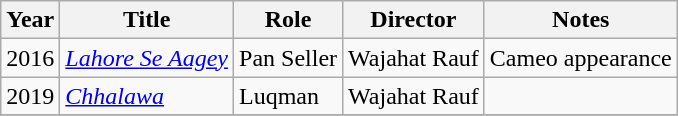<table class="wikitable sortable plainrowheaders">
<tr>
<th>Year</th>
<th>Title</th>
<th>Role</th>
<th>Director</th>
<th>Notes</th>
</tr>
<tr>
<td>2016</td>
<td><em><a href='#'>Lahore Se Aagey</a></em></td>
<td>Pan Seller</td>
<td>Wajahat Rauf</td>
<td>Cameo appearance</td>
</tr>
<tr>
<td 2019>2019</td>
<td><em><a href='#'>Chhalawa</a></em></td>
<td>Luqman</td>
<td>Wajahat Rauf</td>
<td></td>
</tr>
<tr>
</tr>
</table>
